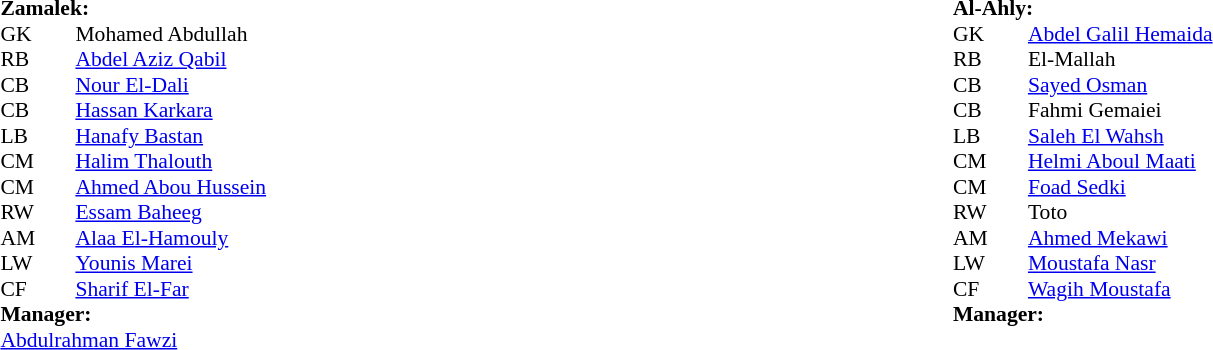<table width="100%">
<tr>
<td valign="top" width="50%"><br><table style="font-size: 90%" cellspacing="0" cellpadding="0" align=center>
<tr>
<td colspan=4><strong>Zamalek:</strong></td>
</tr>
<tr>
<th width="25"></th>
<th width="25"></th>
</tr>
<tr>
<td>GK</td>
<td><strong></strong></td>
<td> Mohamed Abdullah</td>
</tr>
<tr>
<td>RB</td>
<td><strong></strong></td>
<td> <a href='#'>Abdel Aziz Qabil</a></td>
</tr>
<tr>
<td>CB</td>
<td><strong></strong></td>
<td> <a href='#'>Nour El-Dali</a></td>
</tr>
<tr>
<td>CB</td>
<td><strong></strong></td>
<td> <a href='#'>Hassan Karkara</a></td>
</tr>
<tr>
<td>LB</td>
<td><strong></strong></td>
<td> <a href='#'>Hanafy Bastan</a></td>
</tr>
<tr>
<td>CM</td>
<td><strong></strong></td>
<td> <a href='#'>Halim Thalouth</a></td>
</tr>
<tr>
<td>CM</td>
<td><strong></strong></td>
<td> <a href='#'>Ahmed Abou Hussein</a></td>
</tr>
<tr>
<td>RW</td>
<td><strong></strong></td>
<td> <a href='#'>Essam Baheeg</a></td>
</tr>
<tr>
<td>AM</td>
<td><strong></strong></td>
<td> <a href='#'>Alaa El-Hamouly</a></td>
</tr>
<tr>
<td>LW</td>
<td><strong></strong></td>
<td> <a href='#'>Younis Marei</a></td>
</tr>
<tr>
<td>CF</td>
<td><strong></strong></td>
<td> <a href='#'>Sharif El-Far</a></td>
</tr>
<tr>
<td colspan=3><strong>Manager:</strong></td>
</tr>
<tr>
<td colspan=3> <a href='#'>Abdulrahman Fawzi</a></td>
</tr>
</table>
</td>
<td valign="top"></td>
<td valign="top" width="50%"><br><table style="font-size: 90%" cellspacing="0" cellpadding="0" align="center">
<tr>
<td colspan=4><strong>Al-Ahly:</strong></td>
</tr>
<tr>
<th width=25></th>
<th width=25></th>
</tr>
<tr>
<td>GK</td>
<td><strong></strong></td>
<td> <a href='#'>Abdel Galil Hemaida</a></td>
</tr>
<tr>
<td>RB</td>
<td><strong></strong></td>
<td> El-Mallah</td>
</tr>
<tr>
<td>CB</td>
<td><strong></strong></td>
<td> <a href='#'>Sayed Osman</a></td>
</tr>
<tr>
<td>CB</td>
<td><strong></strong></td>
<td> Fahmi Gemaiei</td>
</tr>
<tr>
<td>LB</td>
<td><strong></strong></td>
<td> <a href='#'>Saleh El Wahsh</a></td>
</tr>
<tr>
<td>CM</td>
<td><strong></strong></td>
<td> <a href='#'>Helmi Aboul Maati</a></td>
</tr>
<tr>
<td>CM</td>
<td><strong></strong></td>
<td> <a href='#'>Foad Sedki</a></td>
</tr>
<tr>
<td>RW</td>
<td><strong></strong></td>
<td> Toto</td>
</tr>
<tr>
<td>AM</td>
<td><strong></strong></td>
<td> <a href='#'>Ahmed Mekawi</a></td>
</tr>
<tr>
<td>LW</td>
<td><strong></strong></td>
<td> <a href='#'>Moustafa Nasr</a></td>
</tr>
<tr>
<td>CF</td>
<td><strong></strong></td>
<td> <a href='#'>Wagih Moustafa</a></td>
</tr>
<tr>
<td colspan=3><strong>Manager:</strong></td>
</tr>
<tr>
<td colspan=3></td>
</tr>
</table>
</td>
</tr>
</table>
